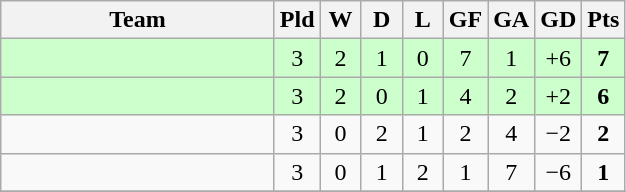<table class="wikitable" style="text-align:center;">
<tr>
<th width=175>Team</th>
<th width=20 abbr="Played">Pld</th>
<th width=20 abbr="Won">W</th>
<th width=20 abbr="Drawn">D</th>
<th width=20 abbr="Lost">L</th>
<th width=20 abbr="Goals for">GF</th>
<th width=20 abbr="Goals against">GA</th>
<th width=20 abbr="Goal difference">GD</th>
<th width=20 abbr="Points">Pts</th>
</tr>
<tr bgcolor=ccffcc>
<td align=left></td>
<td>3</td>
<td>2</td>
<td>1</td>
<td>0</td>
<td>7</td>
<td>1</td>
<td>+6</td>
<td><strong>7</strong></td>
</tr>
<tr bgcolor=ccffcc>
<td align=left></td>
<td>3</td>
<td>2</td>
<td>0</td>
<td>1</td>
<td>4</td>
<td>2</td>
<td>+2</td>
<td><strong>6</strong></td>
</tr>
<tr>
<td align=left></td>
<td>3</td>
<td>0</td>
<td>2</td>
<td>1</td>
<td>2</td>
<td>4</td>
<td>−2</td>
<td><strong>2</strong></td>
</tr>
<tr>
<td align=left></td>
<td>3</td>
<td>0</td>
<td>1</td>
<td>2</td>
<td>1</td>
<td>7</td>
<td>−6</td>
<td><strong>1</strong></td>
</tr>
<tr>
</tr>
</table>
